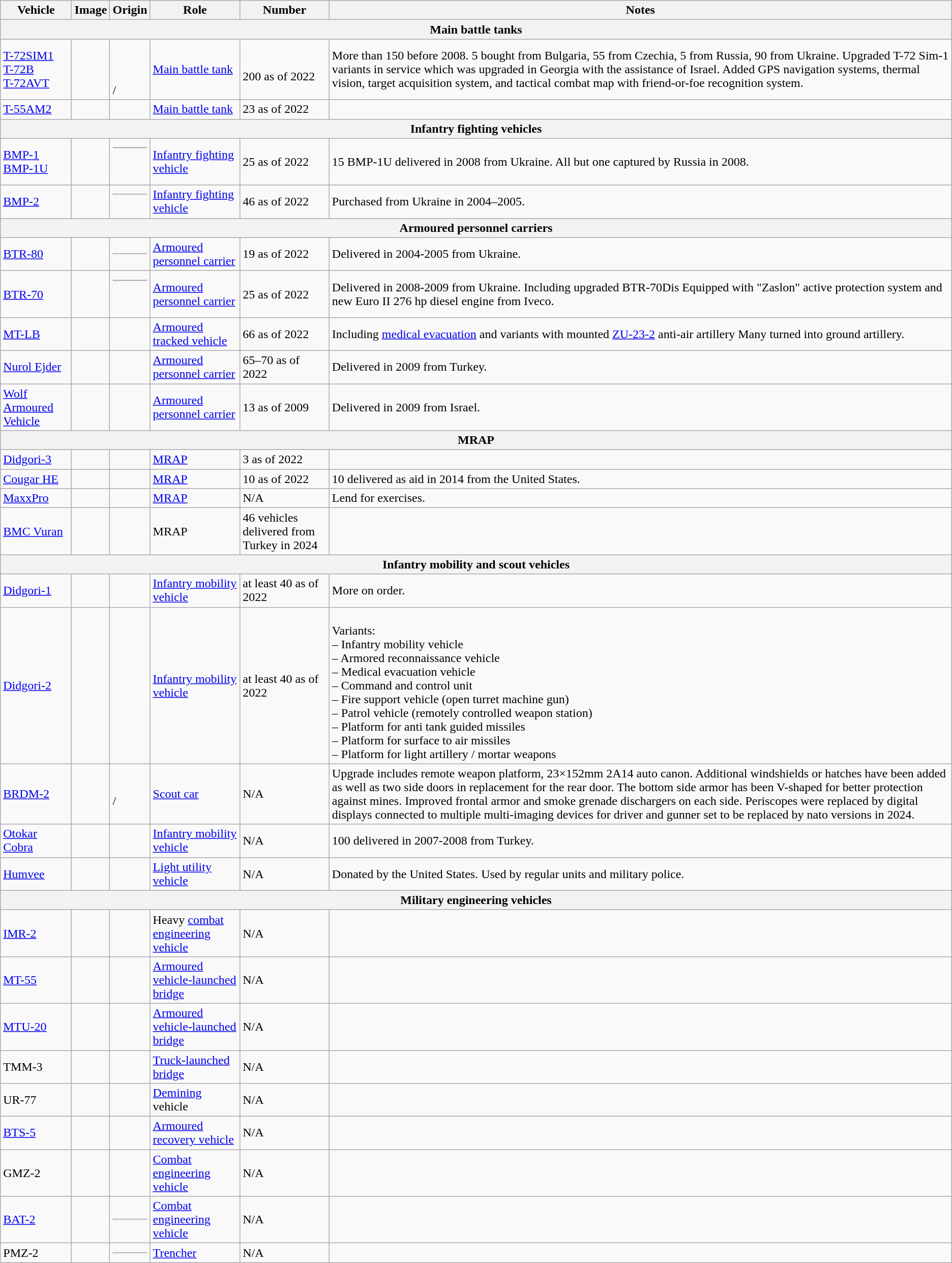<table class="wikitable">
<tr>
<th>Vehicle</th>
<th>Image</th>
<th>Origin</th>
<th>Role</th>
<th>Number</th>
<th>Notes</th>
</tr>
<tr>
<th colspan="6">Main battle tanks</th>
</tr>
<tr>
<td><a href='#'>T-72SIM1</a><br><a href='#'>T-72B</a><br><a href='#'>T-72AVT</a></td>
<td></td>
<td><br><br><br> /<br></td>
<td><a href='#'>Main battle tank</a></td>
<td><br>200 as of 2022</td>
<td>More than 150 before 2008. 5 bought from Bulgaria, 55 from Czechia, 5 from Russia, 90 from Ukraine. Upgraded T-72 Sim-1 variants in service which was upgraded in Georgia with the assistance of Israel. Added GPS navigation systems, thermal vision, target acquisition system, and tactical combat map with friend-or-foe recognition system.</td>
</tr>
<tr>
<td><a href='#'>T-55AM2</a></td>
<td></td>
<td><br></td>
<td><a href='#'>Main battle tank</a></td>
<td>23 as of 2022</td>
<td></td>
</tr>
<tr>
<th colspan="6">Infantry fighting vehicles</th>
</tr>
<tr>
<td><a href='#'>BMP-1</a><br><a href='#'>BMP-1U</a></td>
<td></td>
<td><hr><br><br></td>
<td><a href='#'>Infantry fighting vehicle</a></td>
<td>25 as of 2022</td>
<td>15 BMP-1U delivered in 2008 from Ukraine. All but one captured by Russia in 2008.</td>
</tr>
<tr>
<td><a href='#'>BMP-2</a></td>
<td></td>
<td><hr><br></td>
<td><a href='#'>Infantry fighting vehicle</a></td>
<td>46 as of 2022</td>
<td>Purchased from Ukraine in 2004–2005.</td>
</tr>
<tr>
<th colspan="6">Armoured personnel carriers</th>
</tr>
<tr>
<td><a href='#'>BTR-80</a></td>
<td></td>
<td><hr></td>
<td><a href='#'>Armoured personnel carrier</a></td>
<td>19 as of 2022</td>
<td>Delivered in 2004-2005 from Ukraine.</td>
</tr>
<tr>
<td><a href='#'>BTR-70</a></td>
<td></td>
<td><hr><br><br></td>
<td><a href='#'>Armoured personnel carrier</a></td>
<td>25 as of 2022</td>
<td>Delivered in 2008-2009 from Ukraine. Including upgraded BTR-70Dis Equipped with "Zaslon" active protection system and new Euro II 276 hp diesel engine from Iveco.</td>
</tr>
<tr>
<td><a href='#'>MT-LB</a></td>
<td></td>
<td></td>
<td><a href='#'>Armoured tracked vehicle</a></td>
<td>66 as of 2022</td>
<td>Including <a href='#'>medical evacuation</a> and variants with mounted <a href='#'>ZU-23-2</a> anti-air artillery Many turned into ground artillery.</td>
</tr>
<tr>
<td><a href='#'>Nurol Ejder</a></td>
<td></td>
<td></td>
<td><a href='#'>Armoured personnel carrier</a></td>
<td>65–70 as of 2022</td>
<td>Delivered in 2009 from Turkey.</td>
</tr>
<tr>
<td><a href='#'>Wolf Armoured Vehicle</a></td>
<td></td>
<td></td>
<td><a href='#'>Armoured personnel carrier</a></td>
<td>13 as of 2009</td>
<td>Delivered in 2009 from Israel.</td>
</tr>
<tr>
<th colspan="6">MRAP</th>
</tr>
<tr>
<td><a href='#'>Didgori-3</a></td>
<td></td>
<td></td>
<td><a href='#'>MRAP</a></td>
<td>3 as of 2022</td>
<td></td>
</tr>
<tr>
<td><a href='#'>Cougar HE</a></td>
<td></td>
<td></td>
<td><a href='#'>MRAP</a></td>
<td>10 as of 2022</td>
<td>10 delivered as aid in 2014 from the United States.</td>
</tr>
<tr>
<td><a href='#'>MaxxPro</a></td>
<td></td>
<td></td>
<td><a href='#'>MRAP</a></td>
<td>N/A</td>
<td>Lend for exercises.</td>
</tr>
<tr>
<td><a href='#'>BMC Vuran</a></td>
<td></td>
<td></td>
<td>MRAP</td>
<td>46 vehicles delivered from Turkey in 2024</td>
<td></td>
</tr>
<tr>
<th colspan="6">Infantry mobility and scout vehicles</th>
</tr>
<tr>
<td><a href='#'>Didgori-1</a></td>
<td></td>
<td></td>
<td><a href='#'>Infantry mobility vehicle</a></td>
<td>at least 40 as of 2022</td>
<td>More on order.</td>
</tr>
<tr>
<td><a href='#'>Didgori-2</a></td>
<td></td>
<td></td>
<td><a href='#'>Infantry mobility vehicle</a></td>
<td>at least 40 as of 2022</td>
<td><br>Variants:<br>
– Infantry mobility vehicle<br>
– Armored reconnaissance vehicle <br>
– Medical evacuation vehicle<br>
– Command and control unit<br>
– Fire support vehicle (open turret machine gun)<br>
– Patrol vehicle (remotely controlled weapon station)<br>
– Platform for anti tank guided missiles<br>
– Platform for surface to air missiles<br>
– Platform for light artillery / mortar weapons</td>
</tr>
<tr>
<td><a href='#'>BRDM-2</a></td>
<td></td>
<td><br> /<br></td>
<td><a href='#'>Scout car</a></td>
<td>N/A</td>
<td>Upgrade includes remote weapon platform, 23×152mm 2A14 auto canon. Additional windshields or hatches have been added as well as two side doors in replacement for the rear door. The bottom side armor has been V-shaped for better protection against mines. Improved frontal armor and smoke grenade dischargers on each side. Periscopes were replaced by digital displays connected to multiple multi-imaging devices for driver and gunner set to be replaced by nato versions in 2024.</td>
</tr>
<tr>
<td><a href='#'>Otokar Cobra</a></td>
<td></td>
<td></td>
<td><a href='#'>Infantry mobility vehicle</a></td>
<td>N/A</td>
<td>100 delivered in 2007-2008 from Turkey.</td>
</tr>
<tr>
<td><a href='#'>Humvee</a></td>
<td></td>
<td></td>
<td><a href='#'>Light utility vehicle</a></td>
<td>N/A</td>
<td>Donated by the United States. Used by regular units and military police.</td>
</tr>
<tr>
<th colspan="6">Military engineering vehicles</th>
</tr>
<tr>
<td><a href='#'>IMR-2</a></td>
<td></td>
<td></td>
<td>Heavy <a href='#'>combat engineering vehicle</a></td>
<td>N/A</td>
<td></td>
</tr>
<tr>
<td><a href='#'>MT-55</a></td>
<td></td>
<td></td>
<td><a href='#'>Armoured vehicle-launched bridge</a></td>
<td>N/A</td>
<td></td>
</tr>
<tr>
<td><a href='#'>MTU-20</a></td>
<td></td>
<td></td>
<td><a href='#'>Armoured vehicle-launched bridge</a></td>
<td>N/A</td>
<td></td>
</tr>
<tr>
<td>TMM-3</td>
<td></td>
<td></td>
<td><a href='#'>Truck-launched bridge</a></td>
<td>N/A</td>
<td></td>
</tr>
<tr>
<td>UR-77</td>
<td></td>
<td></td>
<td><a href='#'>Demining</a> vehicle</td>
<td>N/A</td>
<td></td>
</tr>
<tr>
<td><a href='#'>BTS-5</a></td>
<td></td>
<td></td>
<td><a href='#'>Armoured recovery vehicle</a></td>
<td>N/A</td>
<td></td>
</tr>
<tr>
<td>GMZ-2</td>
<td></td>
<td></td>
<td><a href='#'>Combat engineering vehicle</a></td>
<td>N/A</td>
<td></td>
</tr>
<tr>
<td><a href='#'>BAT-2</a></td>
<td></td>
<td><hr></td>
<td><a href='#'>Combat engineering vehicle</a></td>
<td 2>N/A</td>
<td></td>
</tr>
<tr>
<td>PMZ-2</td>
<td></td>
<td><hr></td>
<td><a href='#'>Trencher</a></td>
<td>N/A</td>
<td></td>
</tr>
</table>
